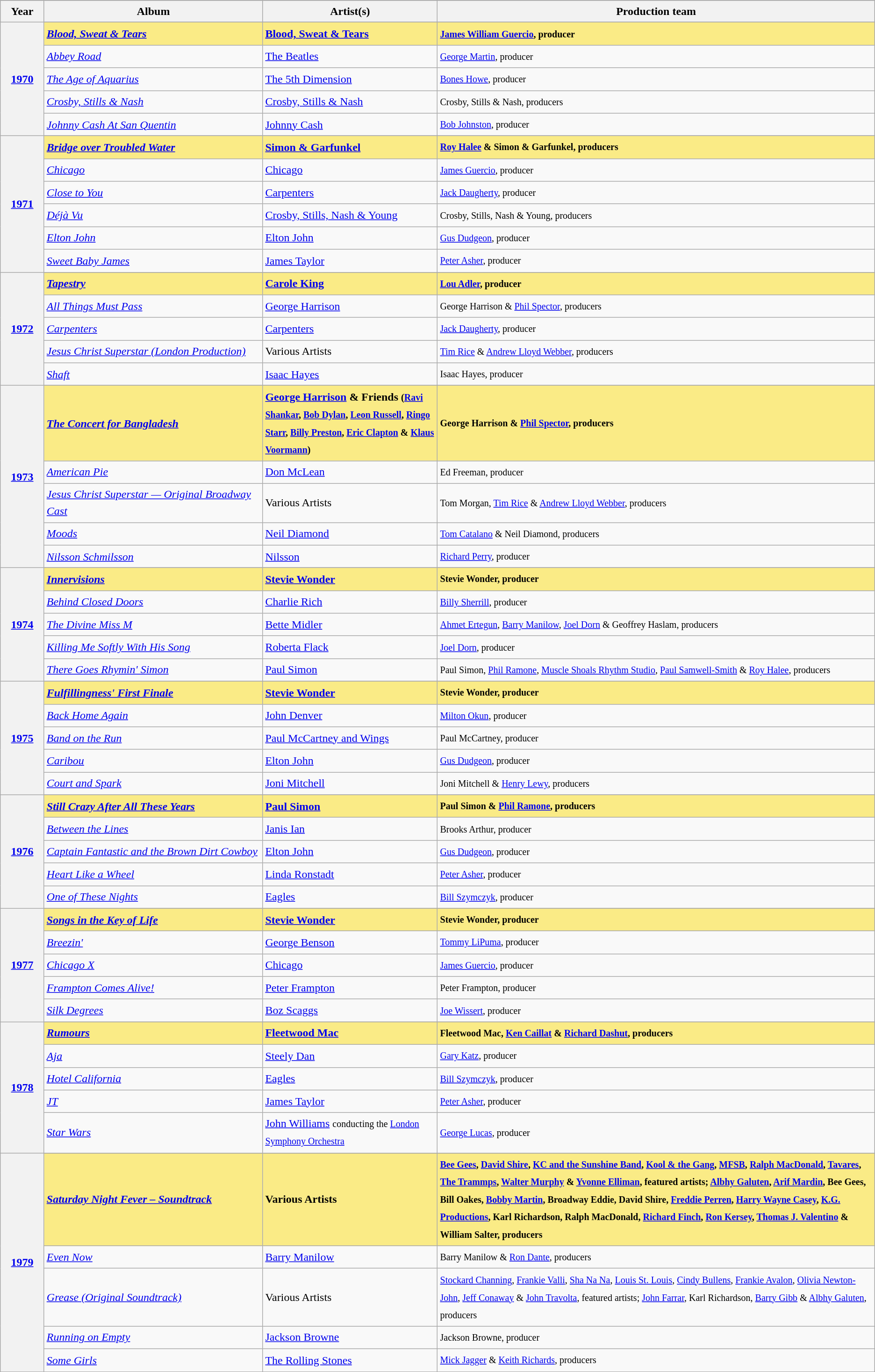<table class="wikitable" style="font-size:1.00em; line-height:1.5em;">
<tr bgcolor="#bebebe">
</tr>
<tr bgcolor="#bebebe">
<th width="5%">Year</th>
<th width="25%">Album</th>
<th width="20%">Artist(s)</th>
<th width="50%">Production team</th>
</tr>
<tr>
<th rowspan="6" style="text-align:center;"><a href='#'>1970</a><br></th>
</tr>
<tr style="background:#FAEB86;">
<td><em><a href='#'><strong>Blood, Sweat & Tears</strong></a></em></td>
<td><strong><a href='#'>Blood, Sweat & Tears</a></strong></td>
<td><small><strong><a href='#'>James William Guercio</a>, producer</strong> </small></td>
</tr>
<tr>
<td><em><a href='#'>Abbey Road</a></em></td>
<td><a href='#'>The Beatles</a></td>
<td><small><a href='#'>George Martin</a>, producer</small></td>
</tr>
<tr>
<td><em><a href='#'>The Age of Aquarius</a></em></td>
<td><a href='#'>The 5th Dimension</a></td>
<td><small><a href='#'>Bones Howe</a>, producer</small></td>
</tr>
<tr>
<td><em><a href='#'>Crosby, Stills & Nash</a></em></td>
<td><a href='#'>Crosby, Stills & Nash</a></td>
<td><small>Crosby, Stills & Nash, producers</small></td>
</tr>
<tr>
<td><em><a href='#'>Johnny Cash At San Quentin</a></em></td>
<td><a href='#'>Johnny Cash</a></td>
<td><small><a href='#'>Bob Johnston</a>, producer</small></td>
</tr>
<tr>
<th rowspan="7" style="text-align:center;"><a href='#'>1971</a><br></th>
</tr>
<tr style="background:#FAEB86;">
<td><strong><em><a href='#'>Bridge over Troubled Water</a></em></strong></td>
<td><strong><a href='#'>Simon & Garfunkel</a></strong></td>
<td><small><strong><a href='#'>Roy Halee</a> & Simon & Garfunkel, producers</strong></small></td>
</tr>
<tr>
<td><em><a href='#'>Chicago</a></em></td>
<td><a href='#'>Chicago</a></td>
<td><small><a href='#'>James Guercio</a>, producer</small></td>
</tr>
<tr>
<td><em><a href='#'>Close to You</a></em></td>
<td><a href='#'>Carpenters</a></td>
<td><small><a href='#'>Jack Daugherty</a>, producer</small></td>
</tr>
<tr>
<td><em><a href='#'>Déjà Vu</a></em></td>
<td><a href='#'>Crosby, Stills, Nash & Young</a></td>
<td><small>Crosby, Stills, Nash & Young, producers</small></td>
</tr>
<tr>
<td><em><a href='#'>Elton John</a></em></td>
<td><a href='#'>Elton John</a></td>
<td><small><a href='#'>Gus Dudgeon</a>, producer</small></td>
</tr>
<tr>
<td><em><a href='#'>Sweet Baby James</a></em></td>
<td><a href='#'>James Taylor</a></td>
<td><small><a href='#'>Peter Asher</a>, producer</small></td>
</tr>
<tr>
<th rowspan="6" style="text-align:center;"><a href='#'>1972</a><br></th>
</tr>
<tr style="background:#FAEB86;">
<td><em><a href='#'><strong>Tapestry</strong></a></em></td>
<td><strong><a href='#'>Carole King</a></strong></td>
<td><small><strong><a href='#'>Lou Adler</a>, producer</strong> </small></td>
</tr>
<tr>
<td><em><a href='#'>All Things Must Pass</a></em></td>
<td><a href='#'>George Harrison</a></td>
<td><small>George Harrison & <a href='#'>Phil Spector</a>, producers</small></td>
</tr>
<tr>
<td><em><a href='#'>Carpenters</a></em></td>
<td><a href='#'>Carpenters</a></td>
<td><small><a href='#'>Jack Daugherty</a>, producer</small></td>
</tr>
<tr>
<td><em><a href='#'>Jesus Christ Superstar (London Production)</a></em></td>
<td>Various Artists</td>
<td><small><a href='#'>Tim Rice</a> & <a href='#'>Andrew Lloyd Webber</a>, producers</small></td>
</tr>
<tr>
<td><em><a href='#'>Shaft</a></em></td>
<td><a href='#'>Isaac Hayes</a></td>
<td><small>Isaac Hayes, producer</small></td>
</tr>
<tr>
<th rowspan="6" style="text-align:center;"><a href='#'>1973</a><br></th>
</tr>
<tr style="background:#FAEB86;">
<td><em><a href='#'><strong>The Concert for Bangladesh</strong></a></em></td>
<td><strong><a href='#'>George Harrison</a> & Friends <small>(<a href='#'>Ravi Shankar</a>, <a href='#'>Bob Dylan</a>, <a href='#'>Leon Russell</a>, <a href='#'>Ringo Starr</a>, <a href='#'>Billy Preston</a>, <a href='#'>Eric Clapton</a> & <a href='#'>Klaus Voormann</a>) </small></strong></td>
<td><small><strong>George Harrison & <a href='#'>Phil Spector</a>, producers</strong></small></td>
</tr>
<tr>
<td><em><a href='#'>American Pie</a></em></td>
<td><a href='#'>Don McLean</a></td>
<td><small>Ed Freeman, producer </small></td>
</tr>
<tr>
<td><em><a href='#'>Jesus Christ Superstar — Original Broadway Cast</a></em></td>
<td>Various Artists</td>
<td><small>Tom Morgan, <a href='#'>Tim Rice</a> & <a href='#'>Andrew Lloyd Webber</a>, producers</small></td>
</tr>
<tr>
<td><em><a href='#'>Moods</a></em></td>
<td><a href='#'>Neil Diamond</a></td>
<td><small><a href='#'>Tom Catalano</a> & Neil Diamond, producers</small></td>
</tr>
<tr>
<td><em><a href='#'>Nilsson Schmilsson</a></em></td>
<td><a href='#'>Nilsson</a></td>
<td><small><a href='#'>Richard Perry</a>, producer</small></td>
</tr>
<tr>
<th rowspan="6" style="text-align:center;"><a href='#'>1974</a><br></th>
</tr>
<tr style="background:#FAEB86;">
<td><strong><em><a href='#'>Innervisions</a></em></strong></td>
<td><strong><a href='#'>Stevie Wonder</a></strong></td>
<td><small><strong>Stevie Wonder, producer</strong></small></td>
</tr>
<tr>
<td><em><a href='#'>Behind Closed Doors</a></em></td>
<td><a href='#'>Charlie Rich</a></td>
<td><small><a href='#'>Billy Sherrill</a>, producer</small></td>
</tr>
<tr>
<td><em><a href='#'>The Divine Miss M</a></em></td>
<td><a href='#'>Bette Midler</a></td>
<td><small><a href='#'>Ahmet Ertegun</a>, <a href='#'>Barry Manilow</a>, <a href='#'>Joel Dorn</a> & Geoffrey Haslam, producers</small></td>
</tr>
<tr>
<td><em><a href='#'>Killing Me Softly With His Song</a></em></td>
<td><a href='#'>Roberta Flack</a></td>
<td><small><a href='#'>Joel Dorn</a>, producer</small></td>
</tr>
<tr>
<td><em><a href='#'>There Goes Rhymin' Simon</a></em></td>
<td><a href='#'>Paul Simon</a></td>
<td><small>Paul Simon, <a href='#'>Phil Ramone</a>, <a href='#'>Muscle Shoals Rhythm Studio</a>, <a href='#'>Paul Samwell-Smith</a> & <a href='#'>Roy Halee</a>, producers</small></td>
</tr>
<tr>
<th rowspan="6" style="text-align:center;"><a href='#'>1975</a><br></th>
</tr>
<tr style="background:#FAEB86;">
<td><strong><em><a href='#'>Fulfillingness' First Finale</a></em></strong></td>
<td><strong><a href='#'>Stevie Wonder</a></strong></td>
<td><small><strong>Stevie Wonder, producer</strong></small></td>
</tr>
<tr>
<td><em><a href='#'>Back Home Again</a></em></td>
<td><a href='#'>John Denver</a></td>
<td><small><a href='#'>Milton Okun</a>, producer</small></td>
</tr>
<tr>
<td><em><a href='#'>Band on the Run</a></em></td>
<td><a href='#'>Paul McCartney and Wings</a></td>
<td><small>Paul McCartney, producer</small></td>
</tr>
<tr>
<td><em><a href='#'>Caribou</a></em></td>
<td><a href='#'>Elton John</a></td>
<td><small><a href='#'>Gus Dudgeon</a>, producer</small></td>
</tr>
<tr>
<td><em><a href='#'>Court and Spark</a></em></td>
<td><a href='#'>Joni Mitchell</a></td>
<td><small>Joni Mitchell & <a href='#'>Henry Lewy</a>, producers</small></td>
</tr>
<tr>
<th rowspan="6" style="text-align:center;"><a href='#'>1976</a><br></th>
</tr>
<tr style="background:#FAEB86;">
<td><strong><em><a href='#'>Still Crazy After All These Years</a></em></strong></td>
<td><strong><a href='#'>Paul Simon</a></strong></td>
<td><small><strong>Paul Simon & <a href='#'>Phil Ramone</a>, producers</strong></small></td>
</tr>
<tr>
<td><em><a href='#'>Between the Lines</a></em></td>
<td><a href='#'>Janis Ian</a></td>
<td><small>Brooks Arthur, producer</small></td>
</tr>
<tr>
<td><em><a href='#'>Captain Fantastic and the Brown Dirt Cowboy</a></em></td>
<td><a href='#'>Elton John</a></td>
<td><small><a href='#'>Gus Dudgeon</a>, producer</small></td>
</tr>
<tr>
<td><em><a href='#'>Heart Like a Wheel</a></em></td>
<td><a href='#'>Linda Ronstadt</a></td>
<td><small><a href='#'>Peter Asher</a>, producer</small></td>
</tr>
<tr>
<td><em><a href='#'>One of These Nights</a></em></td>
<td><a href='#'>Eagles</a></td>
<td><small><a href='#'>Bill Szymczyk</a>, producer</small></td>
</tr>
<tr>
<th rowspan="6" style="text-align:center;"><a href='#'>1977</a><br></th>
</tr>
<tr style="background:#FAEB86;">
<td><strong><em><a href='#'>Songs in the Key of Life</a></em></strong></td>
<td><strong><a href='#'>Stevie Wonder</a></strong></td>
<td><small><strong>Stevie Wonder, producer</strong></small></td>
</tr>
<tr>
<td><em><a href='#'>Breezin'</a></em></td>
<td><a href='#'>George Benson</a></td>
<td><small><a href='#'>Tommy LiPuma</a>, producer</small></td>
</tr>
<tr>
<td><em><a href='#'>Chicago X</a></em></td>
<td><a href='#'>Chicago</a></td>
<td><small><a href='#'>James Guercio</a>, producer</small></td>
</tr>
<tr>
<td><em><a href='#'>Frampton Comes Alive!</a></em></td>
<td><a href='#'>Peter Frampton</a></td>
<td><small>Peter Frampton, producer</small></td>
</tr>
<tr>
<td><em><a href='#'>Silk Degrees</a></em></td>
<td><a href='#'>Boz Scaggs</a></td>
<td><small><a href='#'>Joe Wissert</a>, producer</small></td>
</tr>
<tr>
<th rowspan="6" style="text-align:center;"><a href='#'>1978</a><br></th>
</tr>
<tr style="background:#FAEB86;">
<td><em><a href='#'><strong>Rumours</strong></a></em></td>
<td><strong><a href='#'>Fleetwood Mac</a></strong></td>
<td><small><strong>Fleetwood Mac, <a href='#'>Ken Caillat</a> & <a href='#'>Richard Dashut</a>, producers</strong></small></td>
</tr>
<tr>
<td><em><a href='#'>Aja</a></em></td>
<td><a href='#'>Steely Dan</a></td>
<td><small><a href='#'>Gary Katz</a>, producer</small></td>
</tr>
<tr>
<td><em><a href='#'>Hotel California</a></em></td>
<td><a href='#'>Eagles</a></td>
<td><small><a href='#'>Bill Szymczyk</a>, producer</small></td>
</tr>
<tr>
<td><em><a href='#'>JT</a></em></td>
<td><a href='#'>James Taylor</a></td>
<td><small><a href='#'>Peter Asher</a>, producer</small></td>
</tr>
<tr>
<td><em><a href='#'>Star Wars</a></em></td>
<td><a href='#'>John Williams</a> <small>conducting the <a href='#'>London Symphony Orchestra</a></small></td>
<td><small><a href='#'>George Lucas</a>, producer</small></td>
</tr>
<tr>
<th rowspan="6" style="text-align:center;"><a href='#'>1979</a><br></th>
</tr>
<tr style="background:#FAEB86;">
<td><em><a href='#'><strong>Saturday Night Fever – Soundtrack</strong></a></em></td>
<td><strong>Various Artists</strong></td>
<td><small><strong><a href='#'>Bee Gees</a>, <a href='#'>David Shire</a>, <a href='#'>KC and the Sunshine Band</a>, <a href='#'>Kool & the Gang</a>, <a href='#'>MFSB</a>, <a href='#'>Ralph MacDonald</a>, <a href='#'>Tavares</a>, <a href='#'>The Trammps</a>, <a href='#'>Walter Murphy</a> & <a href='#'>Yvonne Elliman</a>, featured artists; <a href='#'>Albhy Galuten</a>, <a href='#'>Arif Mardin</a>, Bee Gees, Bill Oakes, <a href='#'>Bobby Martin</a>, Broadway Eddie, David Shire, <a href='#'>Freddie Perren</a>, <a href='#'>Harry Wayne Casey</a>, <a href='#'>K.G. Productions</a>, Karl Richardson, Ralph MacDonald, <a href='#'>Richard Finch</a>, <a href='#'>Ron Kersey</a>, <a href='#'>Thomas J. Valentino</a> & William Salter, producers</strong></small></td>
</tr>
<tr>
<td><em><a href='#'>Even Now</a></em></td>
<td><a href='#'>Barry Manilow</a></td>
<td><small>Barry Manilow & <a href='#'>Ron Dante</a>, producers</small></td>
</tr>
<tr>
<td><em><a href='#'>Grease (Original Soundtrack)</a></em></td>
<td>Various Artists</td>
<td><small><a href='#'>Stockard Channing</a>, <a href='#'>Frankie Valli</a>, <a href='#'>Sha Na Na</a>, <a href='#'>Louis St. Louis</a>, <a href='#'>Cindy Bullens</a>, <a href='#'>Frankie Avalon</a>, <a href='#'>Olivia Newton-John</a>, <a href='#'>Jeff Conaway</a> & <a href='#'>John Travolta</a>, featured artists; <a href='#'>John Farrar</a>, Karl Richardson, <a href='#'>Barry Gibb</a> & <a href='#'>Albhy Galuten</a>, producers</small></td>
</tr>
<tr>
<td><em><a href='#'>Running on Empty</a></em></td>
<td><a href='#'>Jackson Browne</a></td>
<td><small>Jackson Browne, producer</small></td>
</tr>
<tr>
<td><em><a href='#'>Some Girls</a></em></td>
<td><a href='#'>The Rolling Stones</a></td>
<td><small><a href='#'>Mick Jagger</a> & <a href='#'>Keith Richards</a>, producers</small></td>
</tr>
<tr>
</tr>
</table>
